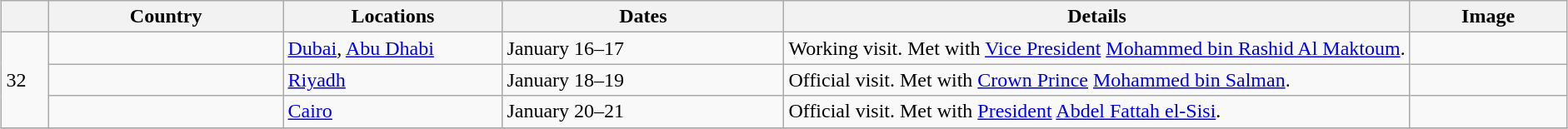<table class="wikitable" style="margin: 1em auto 1em auto">
<tr>
<th style="width: 3%;"></th>
<th style="width: 15%;">Country</th>
<th style="width: 14%;">Locations</th>
<th style="width: 18%;">Dates</th>
<th style="width: 40%;">Details</th>
<th style="width: 10%;">Image</th>
</tr>
<tr>
<td rowspan=3>32</td>
<td></td>
<td><a href='#'>Dubai</a>, <a href='#'>Abu Dhabi</a></td>
<td>January 16–17</td>
<td>Working visit. Met with <a href='#'>Vice President</a> <a href='#'>Mohammed bin Rashid Al Maktoum</a>.</td>
<td></td>
</tr>
<tr>
<td></td>
<td><a href='#'>Riyadh</a></td>
<td>January 18–19</td>
<td>Official visit. Met with <a href='#'>Crown Prince</a> <a href='#'>Mohammed bin Salman</a>.</td>
<td></td>
</tr>
<tr>
<td></td>
<td><a href='#'>Cairo</a></td>
<td>January 20–21</td>
<td>Official visit. Met with <a href='#'>President</a> <a href='#'>Abdel Fattah el-Sisi</a>.</td>
<td></td>
</tr>
<tr>
</tr>
</table>
